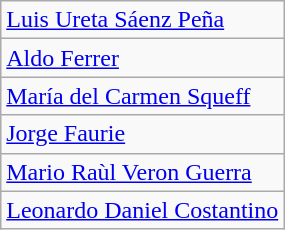<table class="wikitable">
<tr>
<td><a href='#'>Luis Ureta Sáenz Peña</a></td>
</tr>
<tr>
<td><a href='#'>Aldo Ferrer</a></td>
</tr>
<tr>
<td><a href='#'>María del Carmen Squeff</a></td>
</tr>
<tr>
<td><a href='#'>Jorge Faurie</a></td>
</tr>
<tr>
<td><a href='#'>Mario Raùl Veron Guerra</a></td>
</tr>
<tr>
<td><a href='#'>Leonardo Daniel Costantino</a></td>
</tr>
</table>
